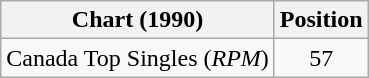<table class="wikitable sortable">
<tr>
<th>Chart (1990)</th>
<th>Position</th>
</tr>
<tr>
<td>Canada Top Singles (<em>RPM</em>)</td>
<td align="center">57</td>
</tr>
</table>
